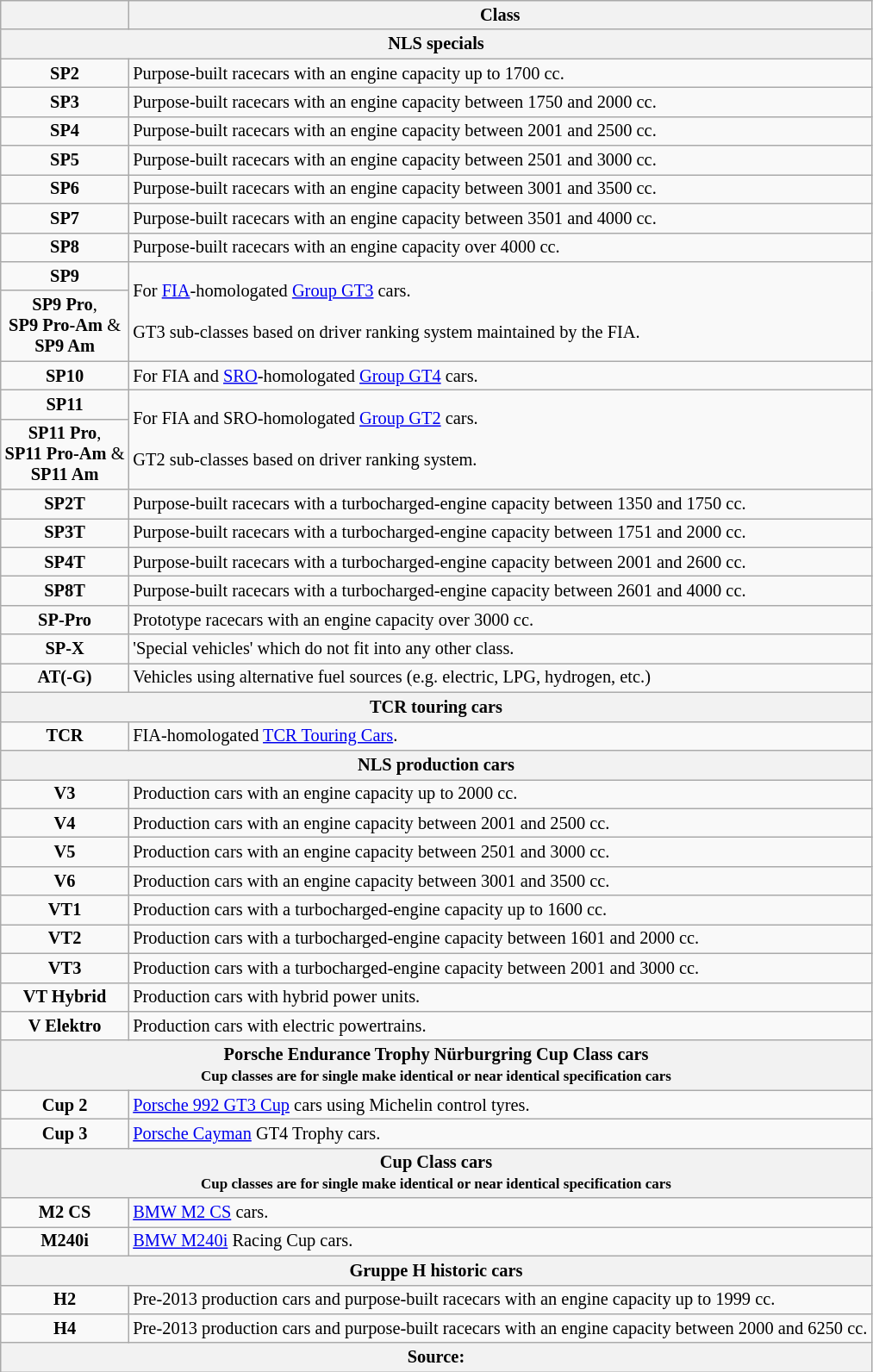<table class="wikitable" style="font-size: 85%;">
<tr>
<th></th>
<th>Class</th>
</tr>
<tr>
<th colspan="2">NLS specials</th>
</tr>
<tr>
<td style="text-align:center"><strong>SP2</strong></td>
<td>Purpose-built racecars with an engine capacity up to 1700 cc.</td>
</tr>
<tr>
<td style="text-align:center"><strong>SP3</strong></td>
<td>Purpose-built racecars with an engine capacity between 1750 and 2000 cc.</td>
</tr>
<tr>
<td style="text-align:center"><strong>SP4</strong></td>
<td>Purpose-built racecars with an engine capacity between 2001 and 2500 cc.</td>
</tr>
<tr>
<td style="text-align:center"><strong>SP5</strong></td>
<td>Purpose-built racecars with an engine capacity between 2501 and 3000 cc.</td>
</tr>
<tr>
<td style="text-align:center"><strong>SP6</strong></td>
<td>Purpose-built racecars with an engine capacity between 3001 and 3500 cc.</td>
</tr>
<tr>
<td style="text-align:center"><strong>SP7</strong></td>
<td>Purpose-built racecars with an engine capacity between 3501 and 4000 cc.</td>
</tr>
<tr>
<td style="text-align:center"><strong>SP8</strong></td>
<td>Purpose-built racecars with an engine capacity over 4000 cc.</td>
</tr>
<tr>
<td style="text-align:center"><strong>SP9</strong></td>
<td rowspan="2">For <a href='#'>FIA</a>-homologated <a href='#'>Group GT3</a> cars. <br><br> GT3 sub-classes based on driver ranking system maintained by the FIA.</td>
</tr>
<tr>
<td style="text-align:center"><strong>SP9 Pro</strong>,<br> <strong>SP9 Pro-Am</strong> &<br> <strong>SP9 Am</strong></td>
</tr>
<tr>
<td style="text-align:center"><strong>SP10</strong></td>
<td>For FIA and <a href='#'>SRO</a>-homologated <a href='#'>Group GT4</a> cars.</td>
</tr>
<tr>
<td style="text-align:center"><strong>SP11</strong></td>
<td rowspan="2">For FIA and SRO-homologated <a href='#'>Group GT2</a> cars. <br><br> GT2 sub-classes based on driver ranking system.</td>
</tr>
<tr>
<td style="text-align:center"><strong>SP11 Pro</strong>,<br> <strong>SP11 Pro-Am</strong> &<br> <strong>SP11 Am</strong></td>
</tr>
<tr>
<td style="text-align:center"><strong>SP2T</strong></td>
<td>Purpose-built racecars with a turbocharged-engine capacity between 1350 and 1750 cc.</td>
</tr>
<tr>
<td style="text-align:center"><strong>SP3T</strong></td>
<td>Purpose-built racecars with a turbocharged-engine capacity between 1751 and 2000 cc.</td>
</tr>
<tr>
<td style="text-align:center"><strong>SP4T</strong></td>
<td>Purpose-built racecars with a turbocharged-engine capacity between 2001 and 2600 cc.</td>
</tr>
<tr>
<td style="text-align:center"><strong>SP8T</strong></td>
<td>Purpose-built racecars with a turbocharged-engine capacity between 2601 and 4000 cc.</td>
</tr>
<tr>
<td style="text-align:center"><strong>SP-Pro</strong></td>
<td>Prototype racecars with an engine capacity over 3000 cc.</td>
</tr>
<tr>
<td style="text-align:center"><strong>SP-X</strong></td>
<td>'Special vehicles' which do not fit into any other class.</td>
</tr>
<tr>
<td style="text-align:center"><strong>AT(-G)</strong></td>
<td>Vehicles using alternative fuel sources (e.g. electric, LPG, hydrogen, etc.)</td>
</tr>
<tr>
<th colspan="2">TCR touring cars</th>
</tr>
<tr>
<td style="text-align:center"><strong>TCR</strong></td>
<td>FIA-homologated <a href='#'>TCR Touring Cars</a>.</td>
</tr>
<tr>
<th colspan="2">NLS production cars</th>
</tr>
<tr>
<td style="text-align:center"><strong>V3</strong></td>
<td>Production cars with an engine capacity up to 2000 cc.</td>
</tr>
<tr>
<td style="text-align:center"><strong>V4</strong></td>
<td>Production cars with an engine capacity between 2001 and 2500 cc.</td>
</tr>
<tr>
<td style="text-align:center"><strong>V5</strong></td>
<td>Production cars with an engine capacity between 2501 and 3000 cc.</td>
</tr>
<tr>
<td style="text-align:center"><strong>V6</strong></td>
<td>Production cars with an engine capacity between 3001 and 3500 cc.</td>
</tr>
<tr>
<td style="text-align:center"><strong>VT1</strong></td>
<td>Production cars with a turbocharged-engine capacity up to 1600 cc.</td>
</tr>
<tr>
<td style="text-align:center"><strong>VT2</strong></td>
<td>Production cars with a turbocharged-engine capacity between 1601 and 2000 cc.</td>
</tr>
<tr>
<td style="text-align:center"><strong>VT3</strong></td>
<td>Production cars with a turbocharged-engine capacity between 2001 and 3000 cc.</td>
</tr>
<tr>
<td style="text-align:center"><strong>VT Hybrid</strong></td>
<td>Production cars with hybrid power units.</td>
</tr>
<tr>
<td style="text-align:center"><strong>V Elektro</strong></td>
<td>Production cars with electric powertrains.</td>
</tr>
<tr>
<th colspan="2">Porsche Endurance Trophy Nürburgring Cup Class cars<br><small>Cup classes are for single make identical or near identical specification cars</small></th>
</tr>
<tr>
<td style="text-align:center"><strong>Cup 2</strong></td>
<td><a href='#'>Porsche 992 GT3 Cup</a> cars using Michelin control tyres.</td>
</tr>
<tr>
<td style="text-align:center"><strong>Cup 3</strong></td>
<td><a href='#'>Porsche Cayman</a> GT4 Trophy cars.</td>
</tr>
<tr>
<th colspan="2">Cup Class cars <br><small>Cup classes are for single make identical or near identical specification cars</small></th>
</tr>
<tr>
<td style="text-align:center"><strong>M2 CS</strong></td>
<td><a href='#'>BMW M2 CS</a> cars.</td>
</tr>
<tr>
<td style="text-align:center"><strong>M240i</strong></td>
<td><a href='#'>BMW M240i</a> Racing Cup cars.</td>
</tr>
<tr>
<th colspan="2">Gruppe H historic cars</th>
</tr>
<tr>
<td style="text-align:center"><strong>H2</strong></td>
<td>Pre-2013 production cars and purpose-built racecars with an engine capacity up to 1999 cc.</td>
</tr>
<tr>
<td style="text-align:center"><strong>H4</strong></td>
<td>Pre-2013 production cars and purpose-built racecars with an engine capacity between 2000 and 6250 cc.</td>
</tr>
<tr>
<th colspan=2>Source:</th>
</tr>
</table>
